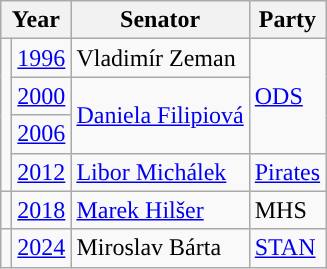<table class="wikitable">
<tr>
<th colspan="2">Year</th>
<th>Senator</th>
<th>Party</th>
</tr>
<tr>
<td rowspan="4" style="background-color:"></td>
<td><a href='#'>1996</a></td>
<td>Vladimír Zeman</td>
<td rowspan="3"><a href='#'>ODS</a></td>
</tr>
<tr>
<td><a href='#'>2000</a></td>
<td rowspan="2"><a href='#'>Daniela Filipiová</a></td>
</tr>
<tr>
<td><a href='#'>2006</a></td>
</tr>
<tr>
<td><a href='#'>2012</a></td>
<td><a href='#'>Libor Michálek</a></td>
<td><a href='#'>Pirates</a></td>
</tr>
<tr>
<td style="background-color:"></td>
<td><a href='#'>2018</a></td>
<td><a href='#'>Marek Hilšer</a></td>
<td>MHS</td>
</tr>
<tr>
<td style="background-color:"></td>
<td><a href='#'>2024</a></td>
<td>Miroslav Bárta</td>
<td><a href='#'>STAN</a></td>
</tr>
</table>
